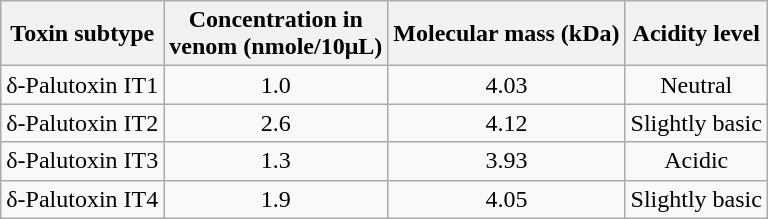<table class="wikitable" style="text-align:center">
<tr>
<th>Toxin subtype</th>
<th>Concentration in<br>venom (nmole/10μL)</th>
<th>Molecular mass (kDa)</th>
<th>Acidity level</th>
</tr>
<tr>
<td>δ-Palutoxin IT1</td>
<td>1.0</td>
<td>4.03</td>
<td>Neutral</td>
</tr>
<tr>
<td>δ-Palutoxin IT2</td>
<td>2.6</td>
<td>4.12</td>
<td>Slightly basic</td>
</tr>
<tr>
<td>δ-Palutoxin IT3</td>
<td>1.3</td>
<td>3.93</td>
<td>Acidic</td>
</tr>
<tr>
<td>δ-Palutoxin IT4</td>
<td>1.9</td>
<td>4.05</td>
<td>Slightly basic</td>
</tr>
</table>
